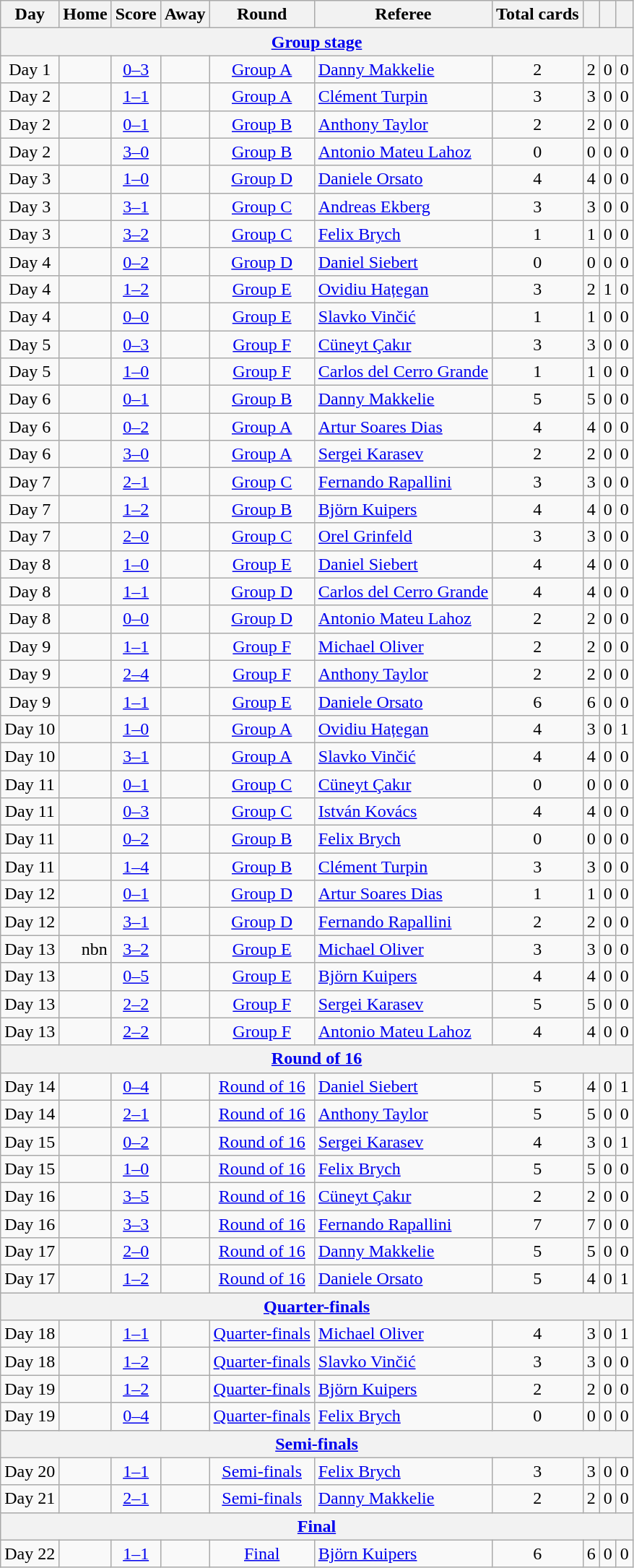<table class="wikitable sortable" style="text-align:center">
<tr>
<th>Day</th>
<th>Home</th>
<th>Score</th>
<th>Away</th>
<th>Round</th>
<th>Referee</th>
<th>Total cards</th>
<th></th>
<th></th>
<th></th>
</tr>
<tr>
<th colspan="10"><a href='#'>Group stage</a></th>
</tr>
<tr>
<td>Day 1</td>
<td style="text-align:right"></td>
<td><a href='#'>0–3</a></td>
<td style="text-align:left"></td>
<td><a href='#'>Group A</a></td>
<td style="text-align:left" data-sort-value="Makkelie, Danny"> <a href='#'>Danny Makkelie</a></td>
<td>2</td>
<td>2</td>
<td>0</td>
<td>0</td>
</tr>
<tr>
<td>Day 2</td>
<td style="text-align:right"></td>
<td><a href='#'>1–1</a></td>
<td style="text-align:left"></td>
<td><a href='#'>Group A</a></td>
<td style="text-align:left" data-sort-value="Turpin, Clement"> <a href='#'>Clément Turpin</a></td>
<td>3</td>
<td>3</td>
<td>0</td>
<td>0</td>
</tr>
<tr>
<td>Day 2</td>
<td style="text-align:right"></td>
<td><a href='#'>0–1</a></td>
<td style="text-align:left"></td>
<td><a href='#'>Group B</a></td>
<td style="text-align:left" data-sort-value="Taylor, Anthony"> <a href='#'>Anthony Taylor</a></td>
<td>2</td>
<td>2</td>
<td>0</td>
<td>0</td>
</tr>
<tr>
<td>Day 2</td>
<td style="text-align:right"></td>
<td><a href='#'>3–0</a></td>
<td style="text-align:left"></td>
<td><a href='#'>Group B</a></td>
<td style="text-align:left" data-sort-value="Mateu Lahoz, Antonio"> <a href='#'>Antonio Mateu Lahoz</a></td>
<td>0</td>
<td>0</td>
<td>0</td>
<td>0</td>
</tr>
<tr>
<td>Day 3</td>
<td style="text-align:right"></td>
<td><a href='#'>1–0</a></td>
<td style="text-align:left"></td>
<td><a href='#'>Group D</a></td>
<td style="text-align:left" data-sort-value="Orsato, Daniele"> <a href='#'>Daniele Orsato</a></td>
<td>4</td>
<td>4</td>
<td>0</td>
<td>0</td>
</tr>
<tr>
<td>Day 3</td>
<td style="text-align:right"></td>
<td><a href='#'>3–1</a></td>
<td style="text-align:left"></td>
<td><a href='#'>Group C</a></td>
<td style="text-align:left" data-sort-value="Ekberg, Andreas"> <a href='#'>Andreas Ekberg</a></td>
<td>3</td>
<td>3</td>
<td>0</td>
<td>0</td>
</tr>
<tr>
<td>Day 3</td>
<td style="text-align:right"></td>
<td><a href='#'>3–2</a></td>
<td style="text-align:left"></td>
<td><a href='#'>Group C</a></td>
<td style="text-align:left" data-sort-value="Brych, Felix"> <a href='#'>Felix Brych</a></td>
<td>1</td>
<td>1</td>
<td>0</td>
<td>0</td>
</tr>
<tr>
<td>Day 4</td>
<td style="text-align:right"></td>
<td><a href='#'>0–2</a></td>
<td style="text-align:left"></td>
<td><a href='#'>Group D</a></td>
<td style="text-align:left" data-sort-value="Siebert, Daniel"> <a href='#'>Daniel Siebert</a></td>
<td>0</td>
<td>0</td>
<td>0</td>
<td>0</td>
</tr>
<tr>
<td>Day 4</td>
<td style="text-align:right"></td>
<td><a href='#'>1–2</a></td>
<td style="text-align:left"></td>
<td><a href='#'>Group E</a></td>
<td style="text-align:left" data-sort-value="Hategan, Ovidiu"> <a href='#'>Ovidiu Hațegan</a></td>
<td>3</td>
<td>2</td>
<td>1</td>
<td>0</td>
</tr>
<tr>
<td>Day 4</td>
<td style="text-align:right"></td>
<td><a href='#'>0–0</a></td>
<td style="text-align:left"></td>
<td><a href='#'>Group E</a></td>
<td style="text-align:left" data-sort-value="Vincic, Slavko"> <a href='#'>Slavko Vinčić</a></td>
<td>1</td>
<td>1</td>
<td>0</td>
<td>0</td>
</tr>
<tr>
<td>Day 5</td>
<td style="text-align:right"></td>
<td><a href='#'>0–3</a></td>
<td style="text-align:left"></td>
<td><a href='#'>Group F</a></td>
<td style="text-align:left" data-sort-value="Cakir, Cuneyt"> <a href='#'>Cüneyt Çakır</a></td>
<td>3</td>
<td>3</td>
<td>0</td>
<td>0</td>
</tr>
<tr>
<td>Day 5</td>
<td style="text-align:right"></td>
<td><a href='#'>1–0</a></td>
<td style="text-align:left"></td>
<td><a href='#'>Group F</a></td>
<td style="text-align:left" data-sort-value="Cerro Grande, Carlos del"> <a href='#'>Carlos del Cerro Grande</a></td>
<td>1</td>
<td>1</td>
<td>0</td>
<td>0</td>
</tr>
<tr>
<td>Day 6</td>
<td style="text-align:right"></td>
<td><a href='#'>0–1</a></td>
<td style="text-align:left"></td>
<td><a href='#'>Group B</a></td>
<td style="text-align:left" data-sort-value="Makkelie, Danny"> <a href='#'>Danny Makkelie</a></td>
<td>5</td>
<td>5</td>
<td>0</td>
<td>0</td>
</tr>
<tr>
<td>Day 6</td>
<td style="text-align:right"></td>
<td><a href='#'>0–2</a></td>
<td style="text-align:left"></td>
<td><a href='#'>Group A</a></td>
<td style="text-align:left" data-sort-value="Soares Dias, Artur"> <a href='#'>Artur Soares Dias</a></td>
<td>4</td>
<td>4</td>
<td>0</td>
<td>0</td>
</tr>
<tr>
<td>Day 6</td>
<td style="text-align:right"></td>
<td><a href='#'>3–0</a></td>
<td style="text-align:left"></td>
<td><a href='#'>Group A</a></td>
<td style="text-align:left" data-sort-value="Karasev, Sergei"> <a href='#'>Sergei Karasev</a></td>
<td>2</td>
<td>2</td>
<td>0</td>
<td>0</td>
</tr>
<tr>
<td>Day 7</td>
<td style="text-align:right"></td>
<td><a href='#'>2–1</a></td>
<td style="text-align:left"></td>
<td><a href='#'>Group C</a></td>
<td style="text-align:left" data-sort-value="Rapallini, Fernando"> <a href='#'>Fernando Rapallini</a></td>
<td>3</td>
<td>3</td>
<td>0</td>
<td>0</td>
</tr>
<tr>
<td>Day 7</td>
<td style="text-align:right"></td>
<td><a href='#'>1–2</a></td>
<td style="text-align:left"></td>
<td><a href='#'>Group B</a></td>
<td style="text-align:left" data-sort-value="Kuipers, Bjorn"> <a href='#'>Björn Kuipers</a></td>
<td>4</td>
<td>4</td>
<td>0</td>
<td>0</td>
</tr>
<tr>
<td>Day 7</td>
<td style="text-align:right"></td>
<td><a href='#'>2–0</a></td>
<td style="text-align:left"></td>
<td><a href='#'>Group C</a></td>
<td style="text-align:left" data-sort-value="Grinfeld, Orel"> <a href='#'>Orel Grinfeld</a></td>
<td>3</td>
<td>3</td>
<td>0</td>
<td>0</td>
</tr>
<tr>
<td>Day 8</td>
<td style="text-align:right"></td>
<td><a href='#'>1–0</a></td>
<td style="text-align:left"></td>
<td><a href='#'>Group E</a></td>
<td style="text-align:left" data-sort-value="Siebert, Daniel"> <a href='#'>Daniel Siebert</a></td>
<td>4</td>
<td>4</td>
<td>0</td>
<td>0</td>
</tr>
<tr>
<td>Day 8</td>
<td style="text-align:right"></td>
<td><a href='#'>1–1</a></td>
<td style="text-align:left"></td>
<td><a href='#'>Group D</a></td>
<td style="text-align:left" data-sort-value="Cerro Grande, Carlos del"> <a href='#'>Carlos del Cerro Grande</a></td>
<td>4</td>
<td>4</td>
<td>0</td>
<td>0</td>
</tr>
<tr>
<td>Day 8</td>
<td style="text-align:right"></td>
<td><a href='#'>0–0</a></td>
<td style="text-align:left"></td>
<td><a href='#'>Group D</a></td>
<td style="text-align:left" data-sort-value="Mateu Lahoz, Antonio"> <a href='#'>Antonio Mateu Lahoz</a></td>
<td>2</td>
<td>2</td>
<td>0</td>
<td>0</td>
</tr>
<tr>
<td>Day 9</td>
<td style="text-align:right"></td>
<td><a href='#'>1–1</a></td>
<td style="text-align:left"></td>
<td><a href='#'>Group F</a></td>
<td style="text-align:left" data-sort-value="Oliver, Michael"> <a href='#'>Michael Oliver</a></td>
<td>2</td>
<td>2</td>
<td>0</td>
<td>0</td>
</tr>
<tr>
<td>Day 9</td>
<td style="text-align:right"></td>
<td><a href='#'>2–4</a></td>
<td style="text-align:left"></td>
<td><a href='#'>Group F</a></td>
<td style="text-align:left" data-sort-value="Taylor, Anthony"> <a href='#'>Anthony Taylor</a></td>
<td>2</td>
<td>2</td>
<td>0</td>
<td>0</td>
</tr>
<tr>
<td>Day 9</td>
<td style="text-align:right"></td>
<td><a href='#'>1–1</a></td>
<td style="text-align:left"></td>
<td><a href='#'>Group E</a></td>
<td style="text-align:left" data-sort-value="Orsato, Daniele"> <a href='#'>Daniele Orsato</a></td>
<td>6</td>
<td>6</td>
<td>0</td>
<td>0</td>
</tr>
<tr>
<td>Day 10</td>
<td style="text-align:right"></td>
<td><a href='#'>1–0</a></td>
<td style="text-align:left"></td>
<td><a href='#'>Group A</a></td>
<td style="text-align:left" data-sort-value="Hategan, Ovidiu"> <a href='#'>Ovidiu Hațegan</a></td>
<td>4</td>
<td>3</td>
<td>0</td>
<td>1</td>
</tr>
<tr>
<td>Day 10</td>
<td style="text-align:right"></td>
<td><a href='#'>3–1</a></td>
<td style="text-align:left"></td>
<td><a href='#'>Group A</a></td>
<td style="text-align:left" data-sort-value="Vincic, Slavko"> <a href='#'>Slavko Vinčić</a></td>
<td>4</td>
<td>4</td>
<td>0</td>
<td>0</td>
</tr>
<tr>
<td>Day 11</td>
<td style="text-align:right"></td>
<td><a href='#'>0–1</a></td>
<td style="text-align:left"></td>
<td><a href='#'>Group C</a></td>
<td style="text-align:left" data-sort-value="Cakir, Cuneyt"> <a href='#'>Cüneyt Çakır</a></td>
<td>0</td>
<td>0</td>
<td>0</td>
<td>0</td>
</tr>
<tr>
<td>Day 11</td>
<td style="text-align:right"></td>
<td><a href='#'>0–3</a></td>
<td style="text-align:left"></td>
<td><a href='#'>Group C</a></td>
<td style="text-align:left" data-sort-value="Kovacs, Istvan"> <a href='#'>István Kovács</a></td>
<td>4</td>
<td>4</td>
<td>0</td>
<td>0</td>
</tr>
<tr>
<td>Day 11</td>
<td style="text-align:right"></td>
<td><a href='#'>0–2</a></td>
<td style="text-align:left"></td>
<td><a href='#'>Group B</a></td>
<td style="text-align:left" data-sort-value="Brych, Felix"> <a href='#'>Felix Brych</a></td>
<td>0</td>
<td>0</td>
<td>0</td>
<td>0</td>
</tr>
<tr>
<td>Day 11</td>
<td style="text-align:right"></td>
<td><a href='#'>1–4</a></td>
<td style="text-align:left"></td>
<td><a href='#'>Group B</a></td>
<td style="text-align:left" data-sort-value="Turpin, Clement"> <a href='#'>Clément Turpin</a></td>
<td>3</td>
<td>3</td>
<td>0</td>
<td>0</td>
</tr>
<tr>
<td>Day 12</td>
<td style="text-align:right"></td>
<td><a href='#'>0–1</a></td>
<td style="text-align:left"></td>
<td><a href='#'>Group D</a></td>
<td style="text-align:left" data-sort-value="Soares Dias, Artur"> <a href='#'>Artur Soares Dias</a></td>
<td>1</td>
<td>1</td>
<td>0</td>
<td>0</td>
</tr>
<tr>
<td>Day 12</td>
<td style="text-align:right"></td>
<td><a href='#'>3–1</a></td>
<td style="text-align:left"></td>
<td><a href='#'>Group D</a></td>
<td style="text-align:left" data-sort-value="Rapallini, Fernando"> <a href='#'>Fernando Rapallini</a></td>
<td>2</td>
<td>2</td>
<td>0</td>
<td>0</td>
</tr>
<tr>
<td>Day 13</td>
<td style="text-align:right">nbn</td>
<td><a href='#'>3–2</a></td>
<td style="text-align:left"></td>
<td><a href='#'>Group E</a></td>
<td style="text-align:left" data-sort-value="Oliver, Michael"> <a href='#'>Michael Oliver</a></td>
<td>3</td>
<td>3</td>
<td>0</td>
<td>0</td>
</tr>
<tr>
<td>Day 13</td>
<td style="text-align:right"></td>
<td><a href='#'>0–5</a></td>
<td style="text-align:left"></td>
<td><a href='#'>Group E</a></td>
<td style="text-align:left" data-sort-value="Kuipers, Bjorn"> <a href='#'>Björn Kuipers</a></td>
<td>4</td>
<td>4</td>
<td>0</td>
<td>0</td>
</tr>
<tr>
<td>Day 13</td>
<td style="text-align:right"></td>
<td><a href='#'>2–2</a></td>
<td style="text-align:left"></td>
<td><a href='#'>Group F</a></td>
<td style="text-align:left" data-sort-value="Karasev, Sergei"> <a href='#'>Sergei Karasev</a></td>
<td>5</td>
<td>5</td>
<td>0</td>
<td>0</td>
</tr>
<tr>
<td>Day 13</td>
<td style="text-align:right"></td>
<td><a href='#'>2–2</a></td>
<td style="text-align:left"></td>
<td><a href='#'>Group F</a></td>
<td style="text-align:left" data-sort-value="Mateu Lahoz, Antonio"> <a href='#'>Antonio Mateu Lahoz</a></td>
<td>4</td>
<td>4</td>
<td>0</td>
<td>0</td>
</tr>
<tr>
<th colspan="10"><a href='#'>Round of 16</a></th>
</tr>
<tr>
<td>Day 14</td>
<td style="text-align:right"></td>
<td><a href='#'>0–4</a></td>
<td style="text-align:left"></td>
<td><a href='#'>Round of 16</a></td>
<td style="text-align:left" data-sort-value="Siebert, Daniel"> <a href='#'>Daniel Siebert</a></td>
<td>5</td>
<td>4</td>
<td>0</td>
<td>1</td>
</tr>
<tr>
<td>Day 14</td>
<td style="text-align:right"></td>
<td><a href='#'>2–1</a> </td>
<td style="text-align:left"></td>
<td><a href='#'>Round of 16</a></td>
<td style="text-align:left" data-sort-value="Taylor, Anthony"> <a href='#'>Anthony Taylor</a></td>
<td>5</td>
<td>5</td>
<td>0</td>
<td>0</td>
</tr>
<tr>
<td>Day 15</td>
<td style="text-align:right"></td>
<td><a href='#'>0–2</a></td>
<td style="text-align:left"></td>
<td><a href='#'>Round of 16</a></td>
<td style="text-align:left" data-sort-value="Karasev, Sergei"> <a href='#'>Sergei Karasev</a></td>
<td>4</td>
<td>3</td>
<td>0</td>
<td>1</td>
</tr>
<tr>
<td>Day 15</td>
<td style="text-align:right"></td>
<td><a href='#'>1–0</a></td>
<td style="text-align:left"></td>
<td><a href='#'>Round of 16</a></td>
<td style="text-align:left" data-sort-value="Brych, Felix"> <a href='#'>Felix Brych</a></td>
<td>5</td>
<td>5</td>
<td>0</td>
<td>0</td>
</tr>
<tr>
<td>Day 16</td>
<td style="text-align:right"></td>
<td><a href='#'>3–5</a> </td>
<td style="text-align:left"></td>
<td><a href='#'>Round of 16</a></td>
<td style="text-align:left" data-sort-value="Cakir, Cyneyt"> <a href='#'>Cüneyt Çakır</a></td>
<td>2</td>
<td>2</td>
<td>0</td>
<td>0</td>
</tr>
<tr>
<td>Day 16</td>
<td style="text-align:right"></td>
<td><a href='#'>3–3</a> <br></td>
<td style="text-align:left"></td>
<td><a href='#'>Round of 16</a></td>
<td style="text-align:left" data-sort-value="Rapallini, Fernando"> <a href='#'>Fernando Rapallini</a></td>
<td>7</td>
<td>7</td>
<td>0</td>
<td>0</td>
</tr>
<tr>
<td>Day 17</td>
<td style="text-align:right"></td>
<td><a href='#'>2–0</a></td>
<td style="text-align:left"></td>
<td><a href='#'>Round of 16</a></td>
<td style="text-align:left" data-sort-value="Makkelie, Danny"> <a href='#'>Danny Makkelie</a></td>
<td>5</td>
<td>5</td>
<td>0</td>
<td>0</td>
</tr>
<tr>
<td>Day 17</td>
<td style="text-align:right"></td>
<td><a href='#'>1–2</a> </td>
<td style="text-align:left"></td>
<td><a href='#'>Round of 16</a></td>
<td style="text-align:left" data-sort-value="Orsato, Daniele"> <a href='#'>Daniele Orsato</a></td>
<td>5</td>
<td>4</td>
<td>0</td>
<td>1</td>
</tr>
<tr>
<th colspan="10"><a href='#'>Quarter-finals</a></th>
</tr>
<tr>
<td>Day 18</td>
<td style="text-align:right"></td>
<td><a href='#'>1–1</a> <br></td>
<td style="text-align:left"></td>
<td><a href='#'>Quarter-finals</a></td>
<td style="text-align:left" data-sort-value="Oliver, Michael"> <a href='#'>Michael Oliver</a></td>
<td>4</td>
<td>3</td>
<td>0</td>
<td>1</td>
</tr>
<tr>
<td>Day 18</td>
<td style="text-align:right"></td>
<td><a href='#'>1–2</a></td>
<td style="text-align:left"></td>
<td><a href='#'>Quarter-finals</a></td>
<td style="text-align:left" data-sort-value="Vincic, Slavko"> <a href='#'>Slavko Vinčić</a></td>
<td>3</td>
<td>3</td>
<td>0</td>
<td>0</td>
</tr>
<tr>
<td>Day 19</td>
<td style="text-align:right"></td>
<td><a href='#'>1–2</a></td>
<td style="text-align:left"></td>
<td><a href='#'>Quarter-finals</a></td>
<td style="text-align:left" data-sort-value="Kuipers, Bjorn"> <a href='#'>Björn Kuipers</a></td>
<td>2</td>
<td>2</td>
<td>0</td>
<td>0</td>
</tr>
<tr>
<td>Day 19</td>
<td style="text-align:right"></td>
<td><a href='#'>0–4</a></td>
<td style="text-align:left"></td>
<td><a href='#'>Quarter-finals</a></td>
<td style="text-align:left" data-sort-value="Brych, Felix"> <a href='#'>Felix Brych</a></td>
<td>0</td>
<td>0</td>
<td>0</td>
<td>0</td>
</tr>
<tr>
<th colspan="10"><a href='#'>Semi-finals</a></th>
</tr>
<tr>
<td>Day 20</td>
<td style="text-align:right"></td>
<td><a href='#'>1–1</a> <br></td>
<td style="text-align:left"></td>
<td><a href='#'>Semi-finals</a></td>
<td style="text-align:left" data-sort-value="Brych, Felix"> <a href='#'>Felix Brych</a></td>
<td>3</td>
<td>3</td>
<td>0</td>
<td>0</td>
</tr>
<tr>
<td>Day 21</td>
<td style="text-align:right"></td>
<td><a href='#'>2–1</a> </td>
<td style="text-align:left"></td>
<td><a href='#'>Semi-finals</a></td>
<td style="text-align:left" data-sort-value="Makkelie, Danny"> <a href='#'>Danny Makkelie</a></td>
<td>2</td>
<td>2</td>
<td>0</td>
<td>0</td>
</tr>
<tr>
<th colspan="10"><a href='#'>Final</a></th>
</tr>
<tr>
<td>Day 22</td>
<td style="text-align:right"></td>
<td><a href='#'>1–1</a> <br></td>
<td style="text-align:left"></td>
<td><a href='#'>Final</a></td>
<td style="text-align:left" data-sort-value="Kuipers, Bjorn"> <a href='#'>Björn Kuipers</a></td>
<td>6</td>
<td>6</td>
<td>0</td>
<td>0</td>
</tr>
</table>
